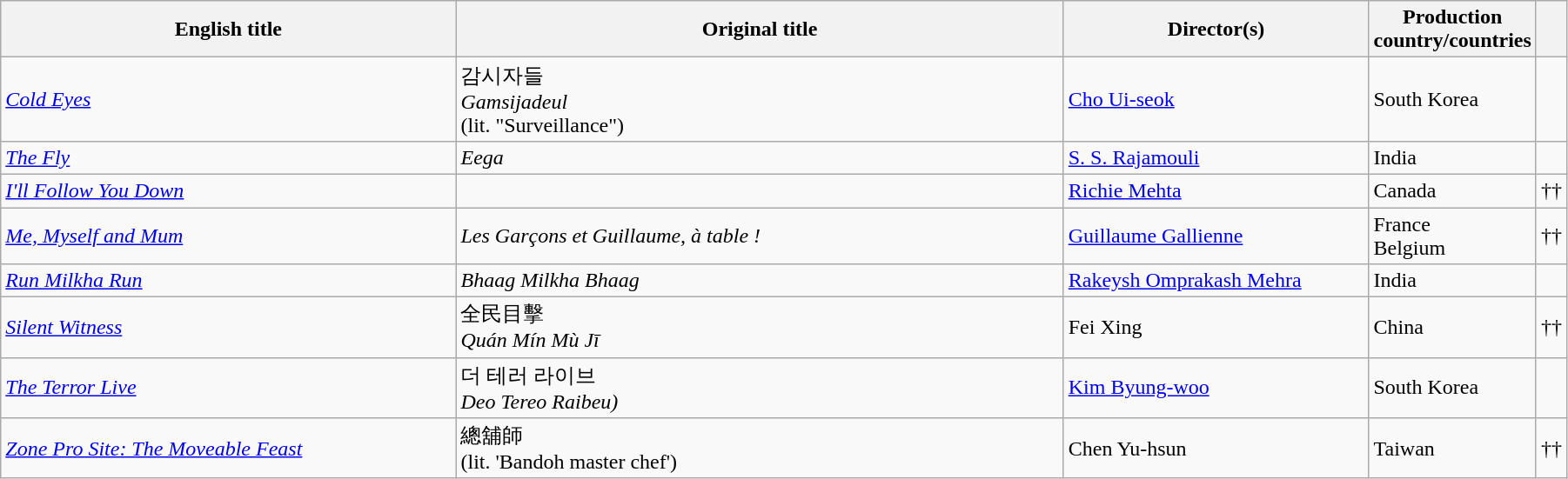<table class="sortable wikitable" width="95%" cellpadding="5">
<tr>
<th width="30%">English title</th>
<th width="40%">Original title</th>
<th width="20%">Director(s)</th>
<th width="10%">Production country/countries</th>
<th width="3%"></th>
</tr>
<tr>
<td><em><a href='#'>Cold Eyes</a></em></td>
<td>감시자들<br><em>Gamsijadeul</em><br>(lit. "Surveillance")</td>
<td><a href='#'>Cho Ui-seok</a></td>
<td>South Korea</td>
<td></td>
</tr>
<tr>
<td><em><a href='#'>The Fly</a></em></td>
<td><em>Eega</em></td>
<td><a href='#'>S. S. Rajamouli</a></td>
<td>India</td>
<td></td>
</tr>
<tr>
<td><em><a href='#'>I'll Follow You Down</a></em></td>
<td></td>
<td><a href='#'>Richie Mehta</a></td>
<td>Canada</td>
<td>††</td>
</tr>
<tr>
<td><em><a href='#'>Me, Myself and Mum</a></em></td>
<td><em>Les Garçons et Guillaume, à table !</em></td>
<td><a href='#'>Guillaume Gallienne</a></td>
<td>France<br>Belgium</td>
<td>††</td>
</tr>
<tr>
<td><em><a href='#'>Run Milkha Run</a></em></td>
<td><em>Bhaag Milkha Bhaag</em></td>
<td><a href='#'>Rakeysh Omprakash Mehra</a></td>
<td>India</td>
<td></td>
</tr>
<tr>
<td><em><a href='#'>Silent Witness</a></em></td>
<td>全民目擊<br><em>Quán Mín Mù Jī</em></td>
<td>Fei Xing</td>
<td>China</td>
<td>††</td>
</tr>
<tr>
<td><em><a href='#'>The Terror Live</a></em></td>
<td>더 테러 라이브<br><em>Deo Tereo Raibeu)</em></td>
<td><a href='#'>Kim Byung-woo</a></td>
<td>South Korea</td>
<td></td>
</tr>
<tr>
<td><em><a href='#'>Zone Pro Site: The Moveable Feast</a></em></td>
<td>總舖師<br>(lit. 'Bandoh master chef')</td>
<td>Chen Yu-hsun</td>
<td>Taiwan</td>
<td>††</td>
</tr>
</table>
